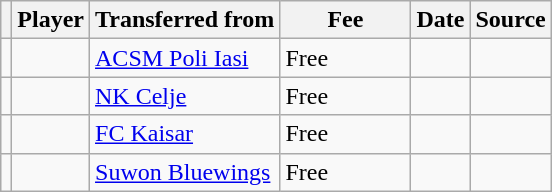<table class="wikitable plainrowheaders sortable">
<tr>
<th></th>
<th scope="col">Player</th>
<th>Transferred from</th>
<th style="width: 80px;">Fee</th>
<th scope="col">Date</th>
<th scope="col">Source</th>
</tr>
<tr>
<td align="center"></td>
<td></td>
<td> <a href='#'>ACSM Poli Iasi</a></td>
<td>Free</td>
<td></td>
<td></td>
</tr>
<tr>
<td align="center"></td>
<td></td>
<td> <a href='#'>NK Celje</a></td>
<td>Free</td>
<td></td>
<td></td>
</tr>
<tr>
<td align="center"></td>
<td></td>
<td> <a href='#'>FC Kaisar</a></td>
<td>Free</td>
<td></td>
<td></td>
</tr>
<tr>
<td align="center"></td>
<td></td>
<td> <a href='#'>Suwon Bluewings</a></td>
<td>Free</td>
<td></td>
<td></td>
</tr>
</table>
